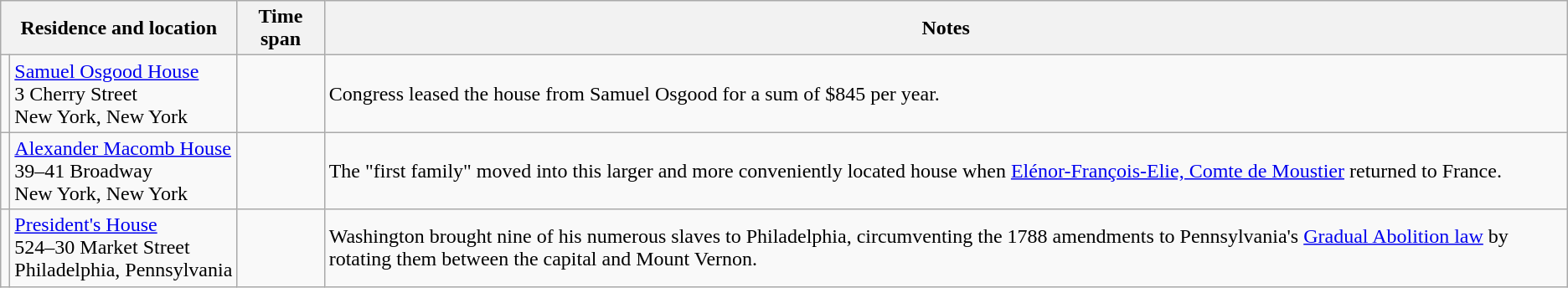<table class=" wikitable" style="align:left">
<tr>
<th colspan=2>Residence and location</th>
<th>Time span</th>
<th>Notes</th>
</tr>
<tr>
<td></td>
<td><a href='#'>Samuel Osgood House</a><br>3 Cherry Street<br>New York, New York</td>
<td></td>
<td>Congress leased the house from Samuel Osgood for a sum of $845 per year.</td>
</tr>
<tr>
<td></td>
<td><a href='#'>Alexander Macomb House</a><br>39–41 Broadway<br>New York, New York</td>
<td></td>
<td>The "first family" moved into this larger and more conveniently located house when <a href='#'>Elénor-François-Elie, Comte de Moustier</a> returned to France.</td>
</tr>
<tr>
<td></td>
<td nowrap><a href='#'>President's House</a><br>524–30 Market Street<br>Philadelphia, Pennsylvania</td>
<td nowrap></td>
<td>Washington brought nine of his numerous slaves to Philadelphia, circumventing the 1788 amendments to Pennsylvania's <a href='#'>Gradual Abolition law</a> by rotating them between the capital and Mount Vernon.</td>
</tr>
</table>
